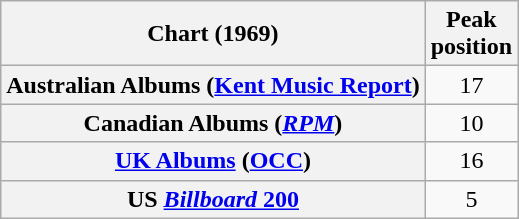<table class="wikitable sortable plainrowheaders" style="text-align:center">
<tr>
<th>Chart (1969)</th>
<th>Peak<br>position</th>
</tr>
<tr>
<th scope="row">Australian Albums (<a href='#'>Kent Music Report</a>)</th>
<td>17</td>
</tr>
<tr>
<th scope="row">Canadian Albums (<em><a href='#'>RPM</a></em>)</th>
<td>10</td>
</tr>
<tr>
<th scope="row"><a href='#'>UK Albums</a> (<a href='#'>OCC</a>)</th>
<td>16</td>
</tr>
<tr>
<th scope="row">US <a href='#'><em>Billboard</em> 200</a></th>
<td>5</td>
</tr>
</table>
